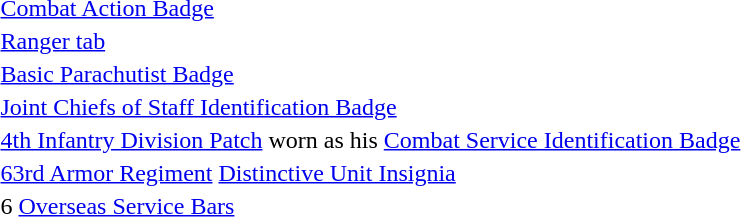<table>
<tr>
<td> <a href='#'>Combat Action Badge</a></td>
</tr>
<tr>
<td> <a href='#'>Ranger tab</a></td>
</tr>
<tr>
<td> <a href='#'>Basic Parachutist Badge</a></td>
</tr>
<tr>
<td> <a href='#'>Joint Chiefs of Staff Identification Badge</a></td>
</tr>
<tr>
<td> <a href='#'>4th Infantry Division Patch</a> worn as his <a href='#'>Combat Service Identification Badge</a></td>
</tr>
<tr>
<td> <a href='#'>63rd Armor Regiment</a> <a href='#'>Distinctive Unit Insignia</a></td>
</tr>
<tr>
<td> 6 <a href='#'>Overseas Service Bars</a></td>
</tr>
</table>
